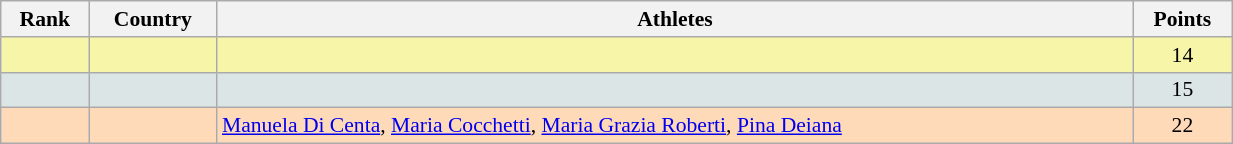<table class="wikitable" width=65% style="font-size:90%; text-align:center;">
<tr>
<th>Rank</th>
<th>Country</th>
<th>Athletes</th>
<th>Points</th>
</tr>
<tr bgcolor="#F7F6A8">
<td></td>
<td align=left></td>
<td></td>
<td>14</td>
</tr>
<tr bgcolor="#DCE5E5">
<td></td>
<td align=left></td>
<td></td>
<td>15</td>
</tr>
<tr bgcolor="#FFDAB9">
<td></td>
<td align=left></td>
<td align=left><a href='#'>Manuela Di Centa</a>, <a href='#'>Maria Cocchetti</a>, <a href='#'>Maria Grazia Roberti</a>, <a href='#'>Pina Deiana</a></td>
<td>22</td>
</tr>
</table>
